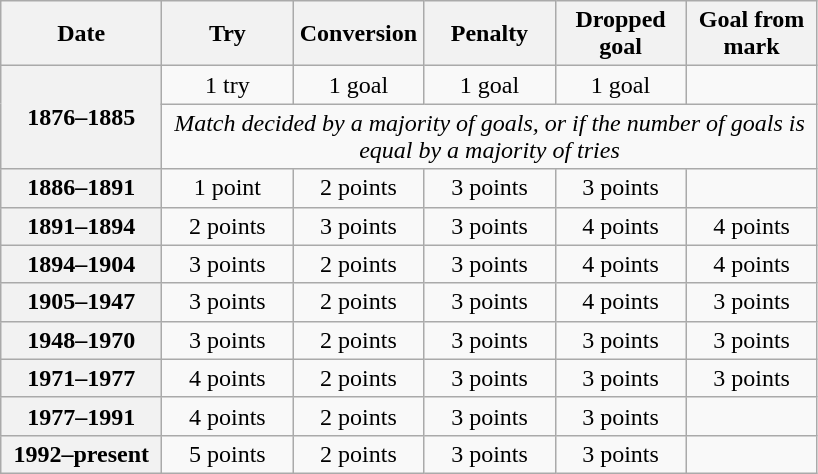<table class="wikitable">
<tr>
<th scope="col" width="100px">Date</th>
<th scope="col" width="80px">Try</th>
<th scope="col" width="80px">Conversion</th>
<th scope="col" width="80px">Penalty</th>
<th scope="col" width="80px">Dropped goal</th>
<th scope="col" width="80px">Goal from mark</th>
</tr>
<tr style="text-align:center;">
<th rowspan="2">1876–1885</th>
<td>1 try</td>
<td>1 goal</td>
<td>1 goal</td>
<td>1 goal</td>
<td></td>
</tr>
<tr style="text-align:center;">
<td colspan="5"><em>Match decided by a majority of goals, or if the number of goals is equal by a majority of tries</em></td>
</tr>
<tr style="text-align:center;">
<th>1886–1891</th>
<td>1 point</td>
<td>2 points</td>
<td>3 points</td>
<td>3 points</td>
<td></td>
</tr>
<tr style="text-align:center;">
<th>1891–1894</th>
<td>2 points</td>
<td>3 points</td>
<td>3 points</td>
<td>4 points</td>
<td>4 points</td>
</tr>
<tr style="text-align:center;">
<th>1894–1904</th>
<td>3 points</td>
<td>2 points</td>
<td>3 points</td>
<td>4 points</td>
<td>4 points</td>
</tr>
<tr style="text-align:center;">
<th>1905–1947</th>
<td>3 points</td>
<td>2 points</td>
<td>3 points</td>
<td>4 points</td>
<td>3 points</td>
</tr>
<tr style="text-align:center;">
<th>1948–1970</th>
<td>3 points</td>
<td>2 points</td>
<td>3 points</td>
<td>3 points</td>
<td>3 points</td>
</tr>
<tr style="text-align:center;">
<th>1971–1977</th>
<td>4 points</td>
<td>2 points</td>
<td>3 points</td>
<td>3 points</td>
<td>3 points</td>
</tr>
<tr style="text-align:center;">
<th>1977–1991</th>
<td>4 points</td>
<td>2 points</td>
<td>3 points</td>
<td>3 points</td>
<td></td>
</tr>
<tr style="text-align:center;">
<th>1992–present</th>
<td>5 points</td>
<td>2 points</td>
<td>3 points</td>
<td>3 points</td>
<td></td>
</tr>
</table>
